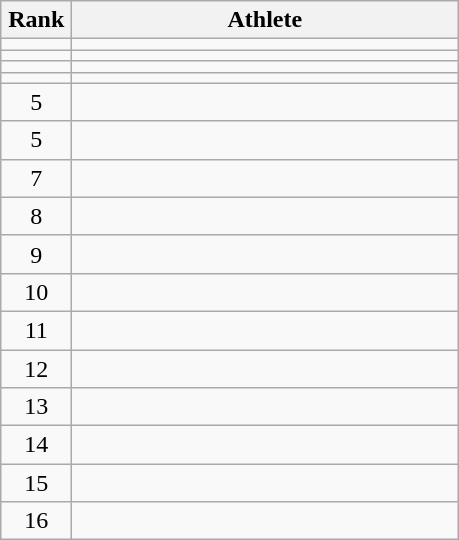<table class="wikitable" style="text-align: center;">
<tr>
<th width=40>Rank</th>
<th width=250>Athlete</th>
</tr>
<tr>
<td></td>
<td align="left"></td>
</tr>
<tr>
<td></td>
<td align="left"></td>
</tr>
<tr>
<td></td>
<td align="left"></td>
</tr>
<tr>
<td></td>
<td align="left"></td>
</tr>
<tr>
<td>5</td>
<td align="left"></td>
</tr>
<tr>
<td>5</td>
<td align="left"></td>
</tr>
<tr>
<td>7</td>
<td align="left"></td>
</tr>
<tr>
<td>8</td>
<td align="left"></td>
</tr>
<tr>
<td>9</td>
<td align="left"></td>
</tr>
<tr>
<td>10</td>
<td align="left"></td>
</tr>
<tr>
<td>11</td>
<td align="left"></td>
</tr>
<tr>
<td>12</td>
<td align="left"></td>
</tr>
<tr>
<td>13</td>
<td align="left"></td>
</tr>
<tr>
<td>14</td>
<td align="left"></td>
</tr>
<tr>
<td>15</td>
<td align="left"></td>
</tr>
<tr>
<td>16</td>
<td align="left"></td>
</tr>
</table>
